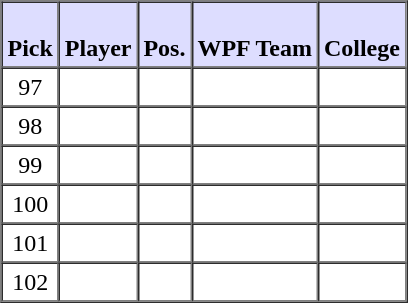<table style="text-align: center" border="1" cellpadding="3" cellspacing="0">
<tr>
<th style="background:#ddf;"><br>Pick</th>
<th style="background:#ddf;"><br>Player</th>
<th style="background:#ddf;"><br>Pos.</th>
<th style="background:#ddf;"><br>WPF Team</th>
<th style="background:#ddf;"><br>College</th>
</tr>
<tr>
<td>97</td>
<td></td>
<td></td>
<td></td>
<td></td>
</tr>
<tr>
<td>98</td>
<td></td>
<td></td>
<td></td>
<td></td>
</tr>
<tr>
<td>99</td>
<td></td>
<td></td>
<td></td>
<td></td>
</tr>
<tr>
<td>100</td>
<td></td>
<td></td>
<td></td>
<td></td>
</tr>
<tr>
<td>101</td>
<td></td>
<td></td>
<td></td>
<td></td>
</tr>
<tr>
<td>102</td>
<td></td>
<td></td>
<td></td>
<td></td>
</tr>
</table>
